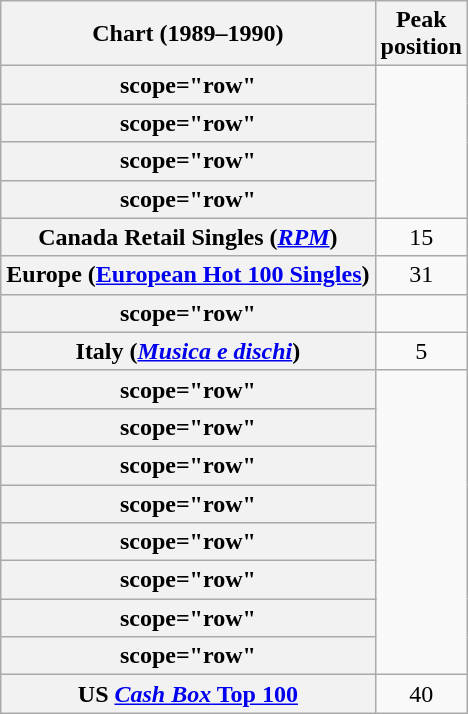<table class="wikitable plainrowheaders sortable" style="text-align:center;">
<tr>
<th scope="col">Chart (1989–1990)</th>
<th scope="col">Peak<br>position</th>
</tr>
<tr>
<th>scope="row" </th>
</tr>
<tr>
<th>scope="row" </th>
</tr>
<tr>
<th>scope="row" </th>
</tr>
<tr>
<th>scope="row" </th>
</tr>
<tr>
<th scope="row">Canada Retail Singles (<em><a href='#'>RPM</a></em>)</th>
<td>15</td>
</tr>
<tr>
<th scope="row">Europe (<a href='#'>European Hot 100 Singles</a>)</th>
<td>31</td>
</tr>
<tr>
<th>scope="row" </th>
</tr>
<tr>
<th scope="row">Italy (<em><a href='#'>Musica e dischi</a></em>)</th>
<td>5</td>
</tr>
<tr>
<th>scope="row" </th>
</tr>
<tr>
<th>scope="row" </th>
</tr>
<tr>
<th>scope="row" </th>
</tr>
<tr>
<th>scope="row" </th>
</tr>
<tr>
<th>scope="row" </th>
</tr>
<tr>
<th>scope="row" </th>
</tr>
<tr>
<th>scope="row" </th>
</tr>
<tr>
<th>scope="row" </th>
</tr>
<tr>
<th scope="row">US <a href='#'><em>Cash Box</em> Top 100</a></th>
<td>40</td>
</tr>
</table>
